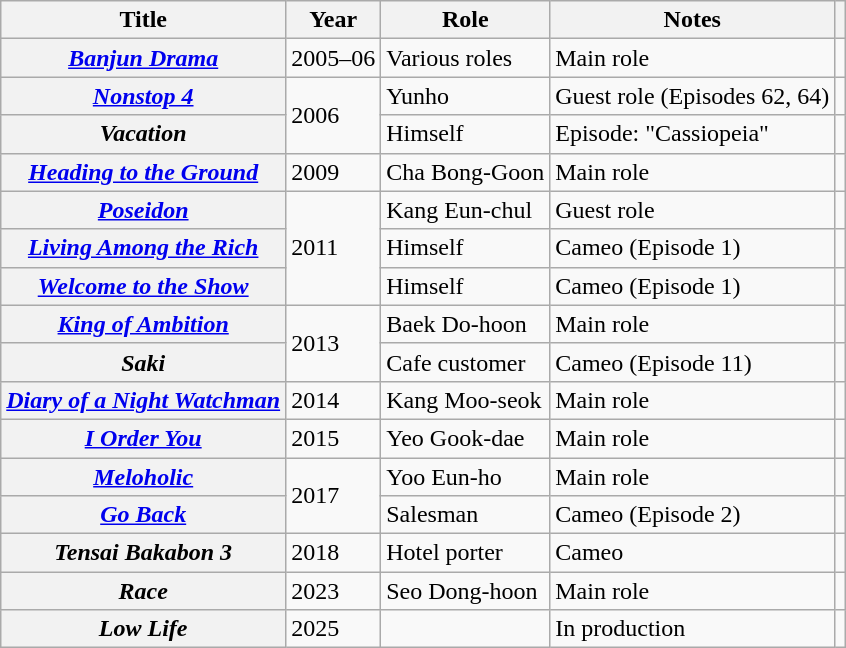<table class="wikitable plainrowheaders sortable">
<tr>
<th scope="col">Title</th>
<th scope="col">Year</th>
<th scope="col">Role</th>
<th scope="col" class="unsortable">Notes</th>
<th scope="col" class="unsortable"></th>
</tr>
<tr>
<th scope="row"><em><a href='#'>Banjun Drama</a></em></th>
<td>2005–06</td>
<td>Various roles</td>
<td>Main role</td>
<td></td>
</tr>
<tr>
<th scope="row"><em><a href='#'>Nonstop 4</a></em></th>
<td rowspan="2">2006</td>
<td>Yunho</td>
<td>Guest role (Episodes 62, 64)</td>
<td></td>
</tr>
<tr>
<th scope="row"><em>Vacation</em></th>
<td>Himself</td>
<td>Episode: "Cassiopeia"</td>
<td></td>
</tr>
<tr>
<th scope="row"><em><a href='#'>Heading to the Ground</a></em></th>
<td>2009</td>
<td>Cha Bong-Goon</td>
<td>Main role</td>
<td></td>
</tr>
<tr>
<th scope="row"><em><a href='#'>Poseidon</a></em></th>
<td rowspan="3">2011</td>
<td>Kang Eun-chul</td>
<td>Guest role</td>
<td></td>
</tr>
<tr>
<th scope="row"><em><a href='#'>Living Among the Rich</a></em></th>
<td>Himself</td>
<td>Cameo (Episode 1)</td>
<td></td>
</tr>
<tr>
<th scope="row"><em><a href='#'>Welcome to the Show</a></em></th>
<td>Himself</td>
<td>Cameo (Episode 1)</td>
<td></td>
</tr>
<tr>
<th scope="row"><em><a href='#'>King of Ambition</a></em></th>
<td rowspan="2">2013</td>
<td>Baek Do-hoon</td>
<td>Main role</td>
<td></td>
</tr>
<tr>
<th scope="row"><em>Saki</em></th>
<td>Cafe customer</td>
<td>Cameo (Episode 11)</td>
<td></td>
</tr>
<tr>
<th scope="row"><em><a href='#'>Diary of a Night Watchman</a></em></th>
<td>2014</td>
<td>Kang Moo-seok</td>
<td>Main role</td>
<td></td>
</tr>
<tr>
<th scope="row"><em><a href='#'>I Order You</a></em></th>
<td>2015</td>
<td>Yeo Gook-dae</td>
<td>Main role</td>
<td></td>
</tr>
<tr>
<th scope="row"><em><a href='#'>Meloholic</a></em></th>
<td rowspan=2>2017</td>
<td>Yoo Eun-ho</td>
<td>Main role</td>
<td></td>
</tr>
<tr>
<th scope="row"><em><a href='#'>Go Back</a></em></th>
<td>Salesman</td>
<td>Cameo (Episode 2)</td>
<td></td>
</tr>
<tr>
<th scope="row"><em>Tensai Bakabon 3</em></th>
<td>2018</td>
<td>Hotel porter</td>
<td>Cameo</td>
<td></td>
</tr>
<tr>
<th scope="row"><em>Race</em></th>
<td>2023</td>
<td>Seo Dong-hoon</td>
<td>Main role</td>
<td></td>
</tr>
<tr>
<th scope="row"><em>Low Life</em></th>
<td>2025</td>
<td></td>
<td>In production</td>
<td></td>
</tr>
</table>
